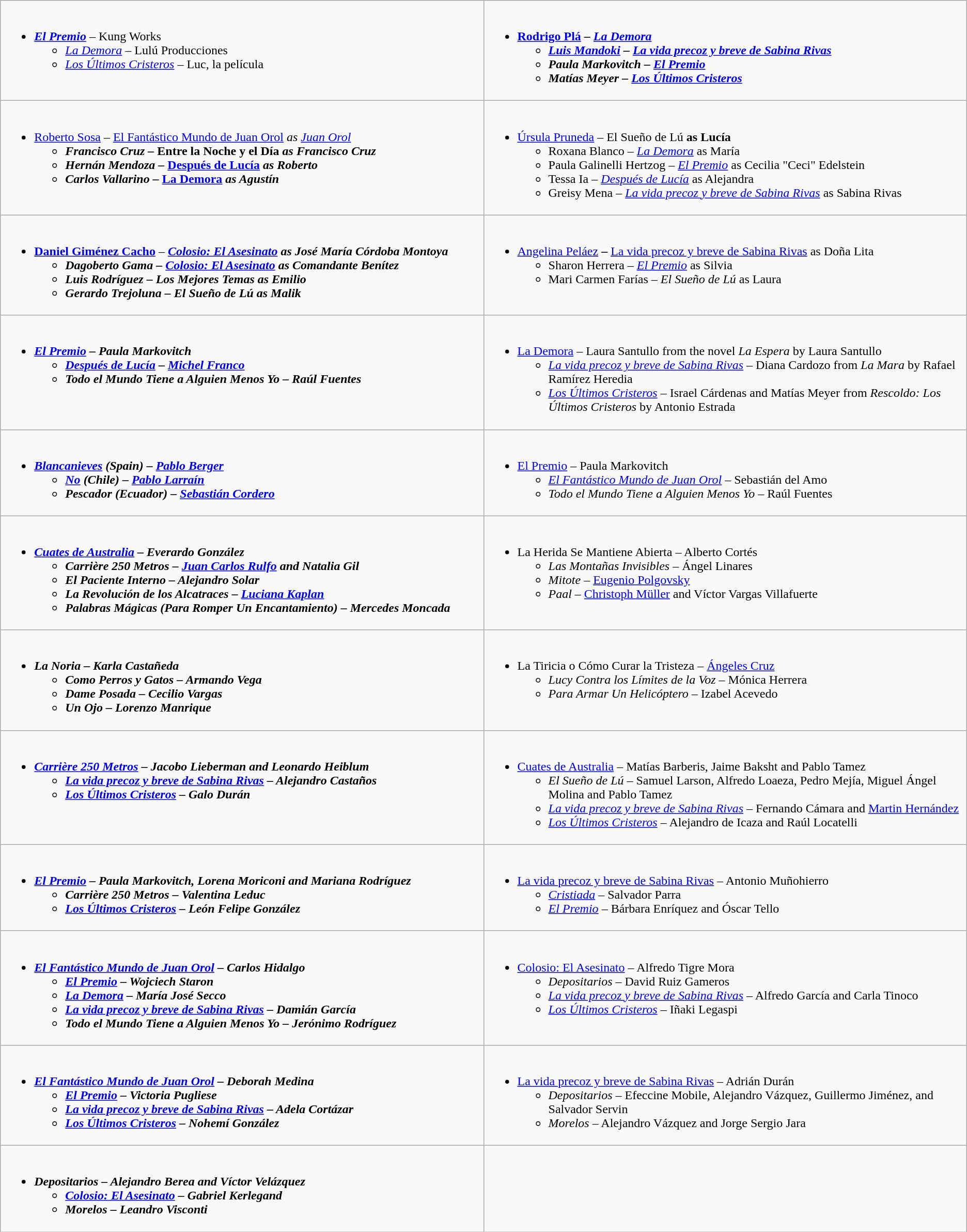<table class=wikitable>
<tr>
<td style="vertical-align:top; width:50%;"><br><ul><li><strong><em><a href='#'>El Premio</a></em></strong> – Kung Works<ul><li><em><a href='#'>La Demora</a></em> – Lulú Producciones</li><li><em><a href='#'>Los Últimos Cristeros</a></em> – Luc, la película</li></ul></li></ul></td>
<td style="vertical-align:top; width:50%;"><br><ul><li><strong><a href='#'>Rodrigo Plá</a> – <em><a href='#'>La Demora</a><strong><em><ul><li><a href='#'>Luis Mandoki</a> – </em><a href='#'>La vida precoz y breve de Sabina Rivas</a><em></li><li>Paula Markovitch – </em><a href='#'>El Premio</a><em></li><li>Matías Meyer – </em><a href='#'>Los Últimos Cristeros</a><em></li></ul></li></ul></td>
</tr>
<tr>
<td style="vertical-align:top; width:50%;"><br><ul><li></strong><a href='#'>Roberto Sosa</a> – </em><a href='#'>El Fantástico Mundo de Juan Orol</a><em> as <a href='#'>Juan Orol</a><strong><ul><li>Francisco Cruz – </em>Entre la Noche y el Día<em> as Francisco Cruz</li><li>Hernán Mendoza – </em><a href='#'>Después de Lucía</a><em> as Roberto</li><li>Carlos Vallarino – </em><a href='#'>La Demora</a><em> as Agustín</li></ul></li></ul></td>
<td style="vertical-align:top; width:50%;"><br><ul><li></strong><a href='#'>Úrsula Pruneda</a> – </em>El Sueño de Lú</em></strong> <strong>as Lucía</strong><ul><li>Roxana Blanco – <em><a href='#'>La Demora</a></em> as María</li><li>Paula Galinelli Hertzog – <em><a href='#'>El Premio</a></em> as Cecilia "Ceci" Edelstein</li><li>Tessa Ia – <em><a href='#'>Después de Lucía</a></em> as Alejandra</li><li>Greisy Mena – <em><a href='#'>La vida precoz y breve de Sabina Rivas</a></em> as Sabina Rivas</li></ul></li></ul></td>
</tr>
<tr>
<td style="vertical-align:top; width:50%;"><br><ul><li><strong><a href='#'>Daniel Giménez Cacho</a></strong> – <strong><em><a href='#'>Colosio: El Asesinato</a><em> as José María Córdoba Montoya<strong><ul><li>Dagoberto Gama –  </em><a href='#'>Colosio: El Asesinato</a><em> as Comandante Benítez</li><li>Luis Rodríguez – </em>Los Mejores Temas<em> as Emilio</li><li>Gerardo Trejoluna – </em>El Sueño de Lú<em> as Malik</li></ul></li></ul></td>
<td style="vertical-align:top; width:50%;"><br><ul><li></strong><a href='#'>Angelina Peláez</a><strong> – </em></strong><a href='#'>La vida precoz y breve de Sabina Rivas</a></em> as Doña Lita</strong><ul><li>Sharon Herrera – <em><a href='#'>El Premio</a></em> as Silvia</li><li>Mari Carmen Farías – <em>El Sueño de Lú</em> as Laura</li></ul></li></ul></td>
</tr>
<tr>
<td style="vertical-align:top; width:50%;"><br><ul><li><strong><em><a href='#'>El Premio</a><em> – Paula Markovitch<strong><ul><li></em><a href='#'>Después de Lucía</a><em> – <a href='#'>Michel Franco</a></li><li></em>Todo el Mundo Tiene a Alguien Menos Yo<em> – Raúl Fuentes</li></ul></li></ul></td>
<td style="vertical-align:top; width:50%;"><br><ul><li></em></strong><a href='#'>La Demora</a></em> – Laura Santullo from the novel <em>La Espera</em> by Laura Santullo</strong><ul><li><em><a href='#'>La vida precoz y breve de Sabina Rivas</a></em> – Diana Cardozo from <em>La Mara</em> by Rafael Ramírez Heredia</li><li><em><a href='#'>Los Últimos Cristeros</a></em> – Israel Cárdenas and Matías Meyer from <em>Rescoldo: Los Últimos Cristeros</em> by Antonio Estrada</li></ul></li></ul></td>
</tr>
<tr>
<td style="vertical-align:top; width:50%;"><br><ul><li><strong><em><a href='#'>Blancanieves</a><em> (Spain) – <a href='#'>Pablo Berger</a><strong><ul><li></em><a href='#'>No</a><em> (Chile) – <a href='#'>Pablo Larraín</a></li><li></em>Pescador<em> (Ecuador) – <a href='#'>Sebastián Cordero</a></li></ul></li></ul></td>
<td style="vertical-align:top; width:50%;"><br><ul><li></em></strong><a href='#'>El Premio</a></em> – Paula Markovitch</strong><ul><li><em><a href='#'>El Fantástico Mundo de Juan Orol</a></em> – Sebastián del Amo</li><li><em>Todo el Mundo Tiene a Alguien Menos Yo</em> – Raúl Fuentes</li></ul></li></ul></td>
</tr>
<tr>
<td valign="top"><br><ul><li><strong><em><a href='#'>Cuates de Australia</a><em> – Everardo González<strong><ul><li></em>Carrière 250 Metros<em> – <a href='#'>Juan Carlos Rulfo</a> and Natalia Gil</li><li></em>El Paciente Interno<em> – Alejandro Solar</li><li></em>La Revolución de los Alcatraces<em> – <a href='#'>Luciana Kaplan</a></li><li></em>Palabras Mágicas (Para Romper Un Encantamiento)<em> – Mercedes Moncada</li></ul></li></ul></td>
<td valign="top"><br><ul><li></em></strong>La Herida Se Mantiene Abierta</em> – Alberto Cortés</strong><ul><li><em>Las Montañas Invisibles</em> – Ángel Linares</li><li><em>Mitote</em> – <a href='#'>Eugenio Polgovsky</a></li><li><em>Paal</em> – <a href='#'>Christoph Müller</a> and Víctor Vargas Villafuerte</li></ul></li></ul></td>
</tr>
<tr>
<td valign="top"><br><ul><li><strong><em>La Noria<em> – Karla Castañeda<strong><ul><li></em>Como Perros y Gatos<em> – Armando Vega</li><li></em>Dame Posada<em> – Cecilio Vargas</li><li></em>Un Ojo<em> – Lorenzo Manrique</li></ul></li></ul></td>
<td valign="top"><br><ul><li></em></strong>La Tiricia o Cómo Curar la Tristeza</em> – <a href='#'>Ángeles Cruz</a></strong><ul><li><em>Lucy Contra los Límites de la Voz</em> – Mónica Herrera</li><li><em>Para Armar Un Helicóptero</em> – Izabel Acevedo</li></ul></li></ul></td>
</tr>
<tr>
<td valign="top"><br><ul><li><strong><em><a href='#'>Carrière 250 Metros</a><em> – Jacobo Lieberman and Leonardo Heiblum<strong><ul><li></em><a href='#'>La vida precoz y breve de Sabina Rivas</a><em> – Alejandro Castaños</li><li></em><a href='#'>Los Últimos Cristeros</a><em> – Galo Durán</li></ul></li></ul></td>
<td valign="top"><br><ul><li></em></strong><a href='#'>Cuates de Australia</a></em> – Matías Barberis, Jaime Baksht and Pablo Tamez</strong><ul><li><em>El Sueño de Lú</em> – Samuel Larson, Alfredo Loaeza, Pedro Mejía, Miguel Ángel Molina and Pablo Tamez</li><li><em><a href='#'>La vida precoz y breve de Sabina Rivas</a></em> – Fernando Cámara and <a href='#'>Martin Hernández</a></li><li><em><a href='#'>Los Últimos Cristeros</a></em> – Alejandro de Icaza and Raúl Locatelli</li></ul></li></ul></td>
</tr>
<tr>
<td valign="top"><br><ul><li><strong><em><a href='#'>El Premio</a><em> – Paula Markovitch, Lorena Moriconi and Mariana Rodríguez<strong><ul><li></em>Carrière 250 Metros<em> – Valentina Leduc</li><li></em><a href='#'>Los Últimos Cristeros</a><em> – León Felipe González</li></ul></li></ul></td>
<td valign="top"><br><ul><li></em></strong><a href='#'>La vida precoz y breve de Sabina Rivas</a></em> – Antonio Muñohierro</strong><ul><li><em><a href='#'>Cristiada</a></em> – Salvador Parra</li><li><em><a href='#'>El Premio</a></em> – Bárbara Enríquez and Óscar Tello</li></ul></li></ul></td>
</tr>
<tr>
<td valign="top"><br><ul><li><strong><em><a href='#'>El Fantástico Mundo de Juan Orol</a><em> – Carlos Hidalgo<strong><ul><li></em><a href='#'>El Premio</a><em> – Wojciech Staron</li><li></em><a href='#'>La Demora</a><em> – María José Secco</li><li></em><a href='#'>La vida precoz y breve de Sabina Rivas</a><em> – Damián García</li><li></em>Todo el Mundo Tiene a Alguien Menos Yo<em> – Jerónimo Rodríguez</li></ul></li></ul></td>
<td valign="top"><br><ul><li></em></strong><a href='#'>Colosio: El Asesinato</a></em> – Alfredo Tigre Mora</strong><ul><li><em>Depositarios</em> – David Ruiz Gameros</li><li><em><a href='#'>La vida precoz y breve de Sabina Rivas</a></em> – Alfredo García and Carla Tinoco</li><li><em><a href='#'>Los Últimos Cristeros</a></em> – Iñaki Legaspi</li></ul></li></ul></td>
</tr>
<tr>
<td valign="top"><br><ul><li><strong><em><a href='#'>El Fantástico Mundo de Juan Orol</a><em> – Deborah Medina<strong><ul><li></em><a href='#'>El Premio</a><em> – Victoria Pugliese</li><li></em><a href='#'>La vida precoz y breve de Sabina Rivas</a><em> – Adela Cortázar</li><li></em><a href='#'>Los Últimos Cristeros</a><em> – Nohemí González</li></ul></li></ul></td>
<td valign="top"><br><ul><li></em></strong><a href='#'>La vida precoz y breve de Sabina Rivas</a></em> – Adrián Durán</strong><ul><li><em>Depositarios</em> – Efeccine Mobile, Alejandro Vázquez, Guillermo Jiménez, and Salvador Servin</li><li><em>Morelos</em> – Alejandro Vázquez and Jorge Sergio Jara</li></ul></li></ul></td>
</tr>
<tr>
<td valign="top"><br><ul><li><strong><em>Depositarios<em> – Alejandro Berea and Víctor Velázquez<strong><ul><li></em><a href='#'>Colosio: El Asesinato</a><em> – Gabriel Kerlegand</li><li></em>Morelos<em> – Leandro Visconti</li></ul></li></ul></td>
</tr>
</table>
